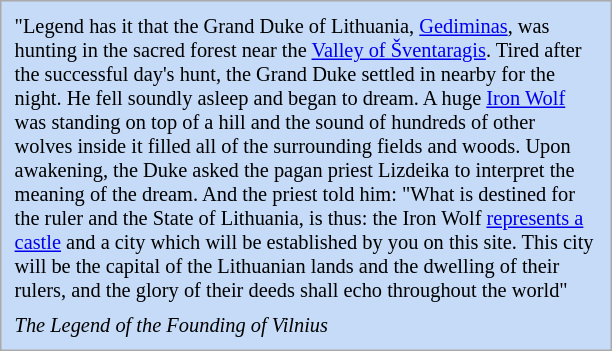<table class="infobox" style="font-size:85%; background:#c6dbf7; color:black; width:30em; max-width:40%;" cellspacing="5">
<tr>
<td style="text-align: left;">"Legend has it that the Grand Duke of Lithuania, <a href='#'>Gediminas</a>, was hunting in the sacred forest near the <a href='#'>Valley of Šventaragis</a>. Tired after the successful day's hunt, the Grand Duke settled in nearby for the night. He fell soundly asleep and began to dream. A huge <a href='#'>Iron Wolf</a> was standing on top of a hill and the sound of hundreds of other wolves inside it filled all of the surrounding fields and woods. Upon awakening, the Duke asked the pagan priest Lizdeika to interpret the meaning of the dream. And the priest told him: "What is destined for the ruler and the State of Lithuania, is thus: the Iron Wolf <a href='#'>represents a castle</a> and a city which will be established by you on this site. This city will be the capital of the Lithuanian lands and the dwelling of their rulers, and the glory of their deeds shall echo throughout the world"</td>
</tr>
<tr>
<td style="text-align: left;"><em> The Legend of the Founding of Vilnius</em></td>
</tr>
</table>
